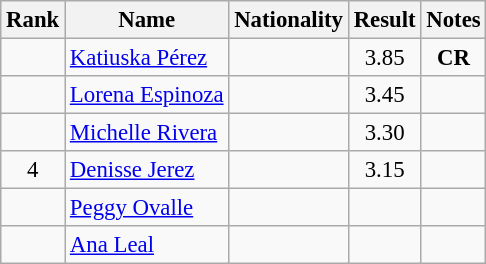<table class="wikitable sortable" style="text-align:center;font-size:95%">
<tr>
<th>Rank</th>
<th>Name</th>
<th>Nationality</th>
<th>Result</th>
<th>Notes</th>
</tr>
<tr>
<td></td>
<td align=left><a href='#'>Katiuska Pérez</a></td>
<td align=left></td>
<td>3.85</td>
<td><strong>CR</strong></td>
</tr>
<tr>
<td></td>
<td align=left><a href='#'>Lorena Espinoza</a></td>
<td align=left></td>
<td>3.45</td>
<td></td>
</tr>
<tr>
<td></td>
<td align=left><a href='#'>Michelle Rivera</a></td>
<td align=left></td>
<td>3.30</td>
<td></td>
</tr>
<tr>
<td>4</td>
<td align=left><a href='#'>Denisse Jerez</a></td>
<td align=left></td>
<td>3.15</td>
<td></td>
</tr>
<tr>
<td></td>
<td align=left><a href='#'>Peggy Ovalle</a></td>
<td align=left></td>
<td></td>
<td></td>
</tr>
<tr>
<td></td>
<td align=left><a href='#'>Ana Leal</a></td>
<td align=left></td>
<td></td>
<td></td>
</tr>
</table>
